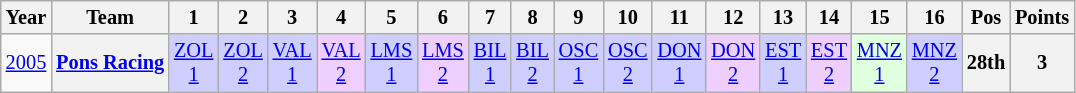<table class="wikitable" style="text-align:center; font-size:85%">
<tr>
<th>Year</th>
<th>Team</th>
<th>1</th>
<th>2</th>
<th>3</th>
<th>4</th>
<th>5</th>
<th>6</th>
<th>7</th>
<th>8</th>
<th>9</th>
<th>10</th>
<th>11</th>
<th>12</th>
<th>13</th>
<th>14</th>
<th>15</th>
<th>16</th>
<th>Pos</th>
<th>Points</th>
</tr>
<tr>
<td><a href='#'>2005</a></td>
<th nowrap><a href='#'>Pons Racing</a></th>
<td style="background:#CFCFFF;"><a href='#'>ZOL<br>1</a><br></td>
<td style="background:#CFCFFF;"><a href='#'>ZOL<br>2</a><br></td>
<td style="background:#CFCFFF;"><a href='#'>VAL<br>1</a><br></td>
<td style="background:#EFCFFF;"><a href='#'>VAL<br>2</a><br></td>
<td style="background:#CFCFFF;"><a href='#'>LMS<br>1</a><br></td>
<td style="background:#EFCFFF;"><a href='#'>LMS<br>2</a><br></td>
<td style="background:#CFCFFF;"><a href='#'>BIL<br>1</a><br></td>
<td style="background:#CFCFFF;"><a href='#'>BIL<br>2</a><br></td>
<td style="background:#CFCFFF;"><a href='#'>OSC<br>1</a><br></td>
<td style="background:#CFCFFF;"><a href='#'>OSC<br>2</a><br></td>
<td style="background:#CFCFFF;"><a href='#'>DON<br>1</a><br></td>
<td style="background:#EFCFFF;"><a href='#'>DON<br>2</a><br></td>
<td style="background:#CFCFFF;"><a href='#'>EST<br>1</a><br></td>
<td style="background:#EFCFFF;"><a href='#'>EST<br>2</a><br></td>
<td style="background:#DFFFDF;"><a href='#'>MNZ<br>1</a><br></td>
<td style="background:#CFCFFF;"><a href='#'>MNZ<br>2</a><br></td>
<th>28th</th>
<th>3</th>
</tr>
</table>
